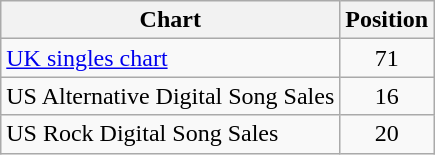<table class="wikitable sortable">
<tr>
<th>Chart</th>
<th>Position</th>
</tr>
<tr>
<td><a href='#'>UK singles chart</a></td>
<td style="text-align:center;">71</td>
</tr>
<tr>
<td>US Alternative Digital Song Sales </td>
<td style="text-align:center;">16</td>
</tr>
<tr>
<td>US Rock Digital Song Sales </td>
<td style="text-align:center;">20</td>
</tr>
</table>
